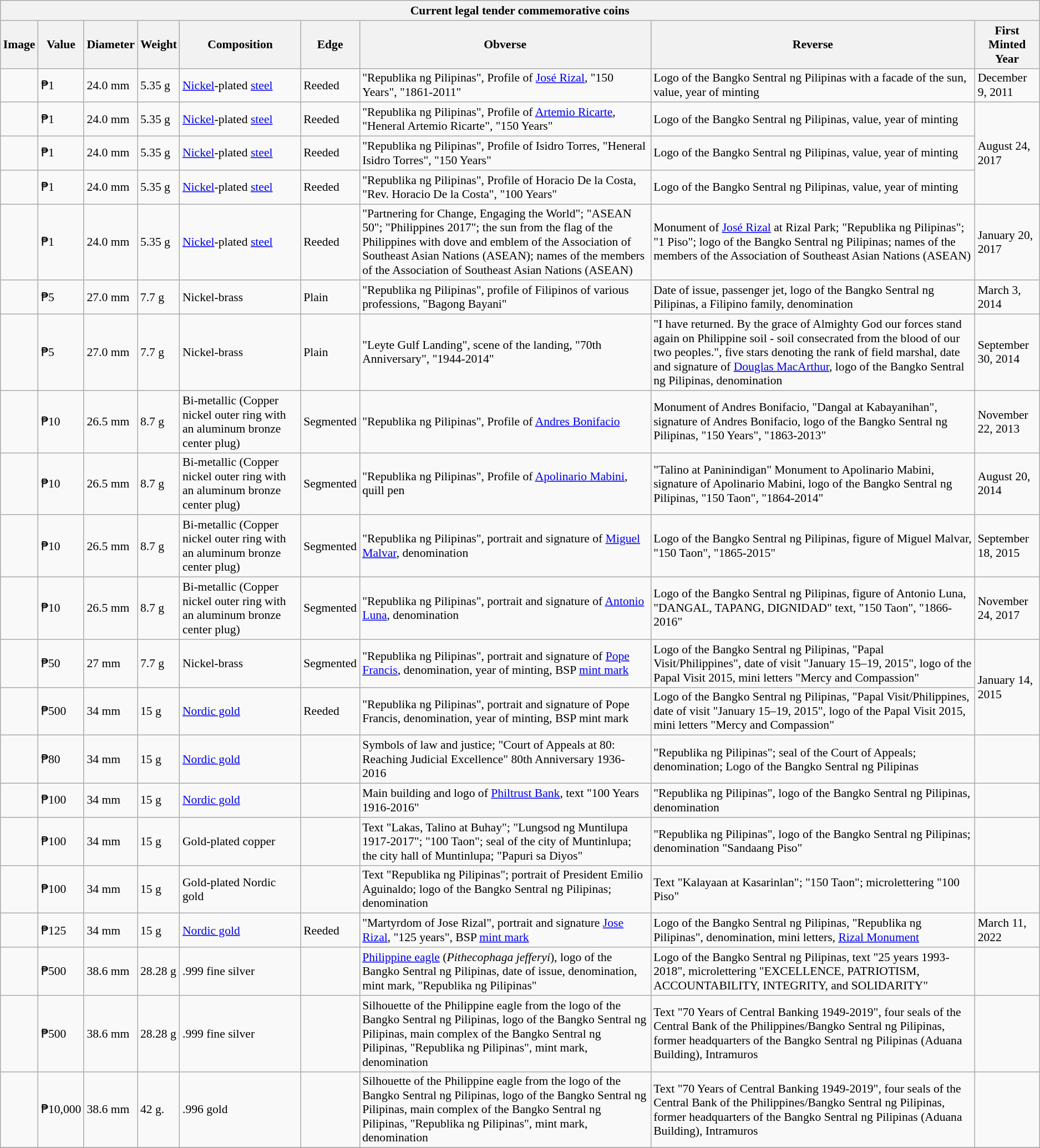<table class="wikitable" style="font-size: 90%">
<tr>
<th colspan="9"><strong>Current legal tender commemorative coins</strong></th>
</tr>
<tr>
<th>Image</th>
<th>Value</th>
<th>Diameter</th>
<th>Weight</th>
<th>Composition</th>
<th>Edge</th>
<th>Obverse</th>
<th>Reverse</th>
<th>First Minted Year</th>
</tr>
<tr>
<td></td>
<td>₱1</td>
<td>24.0 mm</td>
<td>5.35 g</td>
<td><a href='#'>Nickel</a>-plated <a href='#'>steel</a></td>
<td>Reeded</td>
<td>"Republika ng Pilipinas", Profile of <a href='#'>José Rizal</a>, "150 Years", "1861-2011"</td>
<td>Logo of the Bangko Sentral ng Pilipinas with a facade of the sun, value, year of minting</td>
<td>December 9, 2011</td>
</tr>
<tr>
<td></td>
<td>₱1</td>
<td>24.0 mm</td>
<td>5.35 g</td>
<td><a href='#'>Nickel</a>-plated <a href='#'>steel</a></td>
<td>Reeded</td>
<td>"Republika ng Pilipinas", Profile of <a href='#'>Artemio Ricarte</a>, "Heneral Artemio Ricarte", "150 Years"</td>
<td>Logo of the Bangko Sentral ng Pilipinas, value, year of minting</td>
<td rowspan="3">August 24, 2017</td>
</tr>
<tr>
<td></td>
<td>₱1</td>
<td>24.0 mm</td>
<td>5.35 g</td>
<td><a href='#'>Nickel</a>-plated <a href='#'>steel</a></td>
<td>Reeded</td>
<td>"Republika ng Pilipinas", Profile of Isidro Torres, "Heneral Isidro Torres", "150 Years"</td>
<td>Logo of the Bangko Sentral ng Pilipinas, value, year of minting</td>
</tr>
<tr>
<td></td>
<td>₱1</td>
<td>24.0 mm</td>
<td>5.35 g</td>
<td><a href='#'>Nickel</a>-plated <a href='#'>steel</a></td>
<td>Reeded</td>
<td>"Republika ng Pilipinas", Profile of Horacio De la Costa, "Rev. Horacio De la Costa", "100 Years"</td>
<td>Logo of the Bangko Sentral ng Pilipinas, value, year of minting</td>
</tr>
<tr>
<td><br></td>
<td>₱1</td>
<td>24.0 mm</td>
<td>5.35 g</td>
<td><a href='#'>Nickel</a>-plated <a href='#'>steel</a></td>
<td>Reeded</td>
<td>"Partnering for Change, Engaging the World"; "ASEAN 50"; "Philippines 2017"; the sun from the flag of the Philippines with dove and emblem of the Association of Southeast Asian Nations (ASEAN); names of the members of the Association of Southeast Asian Nations (ASEAN)</td>
<td>Monument of <a href='#'>José Rizal</a> at Rizal Park; "Republika ng Pilipinas"; "1 Piso"; logo of the Bangko Sentral ng Pilipinas; names of the members of the Association of Southeast Asian Nations (ASEAN)</td>
<td>January 20, 2017</td>
</tr>
<tr>
<td></td>
<td>₱5</td>
<td>27.0 mm</td>
<td>7.7 g</td>
<td>Nickel-brass</td>
<td>Plain</td>
<td>"Republika ng Pilipinas", profile of Filipinos of various professions, "Bagong Bayani"</td>
<td>Date of issue, passenger jet, logo of the Bangko Sentral ng Pilipinas, a Filipino family, denomination</td>
<td>March 3, 2014</td>
</tr>
<tr>
<td></td>
<td>₱5</td>
<td>27.0 mm</td>
<td>7.7 g</td>
<td>Nickel-brass</td>
<td>Plain</td>
<td>"Leyte Gulf Landing", scene of the landing, "70th Anniversary", "1944-2014"</td>
<td>"I have returned. By the grace of Almighty God our forces stand again on Philippine soil - soil consecrated from the blood of our two peoples.", five stars denoting the rank of field marshal, date and signature of <a href='#'>Douglas MacArthur</a>, logo of the Bangko Sentral ng Pilipinas, denomination</td>
<td>September 30, 2014</td>
</tr>
<tr>
<td></td>
<td>₱10</td>
<td>26.5 mm</td>
<td>8.7 g</td>
<td>Bi-metallic (Copper nickel outer ring with an aluminum bronze center plug)</td>
<td>Segmented</td>
<td>"Republika ng Pilipinas", Profile of <a href='#'>Andres Bonifacio</a></td>
<td>Monument of Andres Bonifacio, "Dangal at Kabayanihan", signature of Andres Bonifacio, logo of the Bangko Sentral ng Pilipinas, "150 Years", "1863-2013"</td>
<td>November 22, 2013</td>
</tr>
<tr>
<td></td>
<td>₱10</td>
<td>26.5 mm</td>
<td>8.7 g</td>
<td>Bi-metallic (Copper nickel outer ring with an aluminum bronze center plug)</td>
<td>Segmented</td>
<td>"Republika ng Pilipinas", Profile of <a href='#'>Apolinario Mabini</a>, quill pen</td>
<td>"Talino at Paninindigan" Monument to Apolinario Mabini, signature of Apolinario Mabini, logo of the Bangko Sentral ng Pilipinas, "150 Taon", "1864-2014"</td>
<td>August 20, 2014</td>
</tr>
<tr>
<td></td>
<td>₱10</td>
<td>26.5 mm</td>
<td>8.7 g</td>
<td>Bi-metallic (Copper nickel outer ring with an aluminum bronze center plug)</td>
<td>Segmented</td>
<td>"Republika ng Pilipinas", portrait and signature of <a href='#'>Miguel Malvar</a>, denomination</td>
<td>Logo of the Bangko Sentral ng Pilipinas, figure of Miguel Malvar, "150 Taon", "1865-2015"</td>
<td>September 18, 2015</td>
</tr>
<tr>
<td></td>
<td>₱10</td>
<td>26.5 mm</td>
<td>8.7 g</td>
<td>Bi-metallic (Copper nickel outer ring with an aluminum bronze center plug)</td>
<td>Segmented</td>
<td>"Republika ng Pilipinas", portrait and signature of <a href='#'>Antonio Luna</a>, denomination</td>
<td>Logo of the Bangko Sentral ng Pilipinas, figure of Antonio Luna, "DANGAL, TAPANG, DIGNIDAD" text, "150 Taon", "1866-2016"</td>
<td>November 24, 2017</td>
</tr>
<tr>
<td></td>
<td>₱50</td>
<td>27 mm</td>
<td>7.7 g</td>
<td>Nickel-brass</td>
<td>Segmented</td>
<td>"Republika ng Pilipinas", portrait and signature of <a href='#'>Pope Francis</a>, denomination, year of minting, BSP <a href='#'>mint mark</a></td>
<td>Logo of the Bangko Sentral ng Pilipinas, "Papal Visit/Philippines", date of visit "January 15–19, 2015", logo of the Papal Visit 2015, mini letters "Mercy and Compassion"</td>
<td rowspan="2">January 14, 2015</td>
</tr>
<tr>
<td></td>
<td>₱500</td>
<td>34 mm</td>
<td>15 g</td>
<td><a href='#'>Nordic gold</a></td>
<td>Reeded</td>
<td>"Republika ng Pilipinas", portrait and signature of Pope Francis, denomination, year of minting, BSP mint mark</td>
<td>Logo of the Bangko Sentral ng Pilipinas, "Papal Visit/Philippines, date of visit "January 15–19, 2015", logo of the Papal Visit 2015, mini letters "Mercy and Compassion"</td>
</tr>
<tr>
<td></td>
<td>₱80</td>
<td>34 mm</td>
<td>15 g</td>
<td><a href='#'>Nordic gold</a></td>
<td></td>
<td>Symbols of law and justice; "Court of Appeals at 80: Reaching Judicial Excellence" 80th Anniversary 1936-2016</td>
<td>"Republika ng Pilipinas"; seal of the Court of Appeals; denomination; Logo of the Bangko Sentral ng Pilipinas</td>
<td></td>
</tr>
<tr>
<td></td>
<td>₱100</td>
<td>34 mm</td>
<td>15 g</td>
<td><a href='#'>Nordic gold</a></td>
<td></td>
<td>Main building and logo of <a href='#'>Philtrust Bank</a>, text "100 Years 1916-2016"</td>
<td>"Republika ng Pilipinas", logo of the Bangko Sentral ng Pilipinas, denomination</td>
<td></td>
</tr>
<tr>
<td></td>
<td>₱100</td>
<td>34 mm</td>
<td>15 g</td>
<td>Gold-plated copper</td>
<td></td>
<td>Text "Lakas, Talino at Buhay"; "Lungsod ng Muntilupa 1917-2017"; "100 Taon"; seal of the city of Muntinlupa; the city hall of Muntinlupa; "Papuri sa Diyos"</td>
<td>"Republika ng Pilipinas", logo of the Bangko Sentral ng Pilipinas; denomination "Sandaang Piso"</td>
<td></td>
</tr>
<tr>
<td></td>
<td>₱100</td>
<td>34 mm</td>
<td>15 g</td>
<td>Gold-plated Nordic gold</td>
<td></td>
<td>Text "Republika ng Pilipinas"; portrait of President Emilio Aguinaldo; logo of the Bangko Sentral ng Pilipinas; denomination</td>
<td>Text "Kalayaan at Kasarinlan"; "150 Taon"; microlettering "100 Piso"</td>
<td></td>
</tr>
<tr>
<td></td>
<td>₱125</td>
<td>34 mm</td>
<td>15 g</td>
<td><a href='#'>Nordic gold</a></td>
<td>Reeded</td>
<td>"Martyrdom of Jose Rizal", portrait and signature <a href='#'>Jose Rizal</a>, "125 years", BSP <a href='#'>mint mark</a></td>
<td>Logo of the Bangko Sentral ng Pilipinas, "Republika ng Pilipinas", denomination, mini letters, <a href='#'>Rizal Monument</a></td>
<td>March 11, 2022</td>
</tr>
<tr>
<td></td>
<td>₱500</td>
<td>38.6 mm</td>
<td>28.28 g</td>
<td>.999 fine silver</td>
<td></td>
<td><a href='#'>Philippine eagle</a> (<em>Pithecophaga jefferyi</em>), logo of the Bangko Sentral ng Pilipinas, date of issue, denomination, mint mark, "Republika ng Pilipinas"</td>
<td>Logo of the Bangko Sentral ng Pilipinas, text "25 years 1993-2018", microlettering "EXCELLENCE, PATRIOTISM, ACCOUNTABILITY, INTEGRITY, and SOLIDARITY"</td>
<td></td>
</tr>
<tr>
<td></td>
<td>₱500</td>
<td>38.6 mm</td>
<td>28.28 g</td>
<td>.999 fine silver</td>
<td></td>
<td>Silhouette of the Philippine eagle from the logo of the Bangko Sentral ng Pilipinas, logo of the Bangko Sentral ng Pilipinas, main complex of the Bangko Sentral ng Pilipinas, "Republika ng Pilipinas", mint mark, denomination</td>
<td>Text "70 Years of Central Banking 1949-2019", four seals of the Central Bank of the Philippines/Bangko Sentral ng Pilipinas, former headquarters of the Bangko Sentral ng Pilipinas (Aduana Building), Intramuros</td>
<td></td>
</tr>
<tr>
<td></td>
<td>₱10,000</td>
<td>38.6 mm</td>
<td>42 g.</td>
<td>.996 gold</td>
<td></td>
<td>Silhouette of the Philippine eagle from the logo of the Bangko Sentral ng Pilipinas, logo of the Bangko Sentral ng Pilipinas, main complex of the Bangko Sentral ng Pilipinas, "Republika ng Pilipinas", mint mark, denomination</td>
<td>Text "70 Years of Central Banking 1949-2019", four seals of the Central Bank of the Philippines/Bangko Sentral ng Pilipinas, former headquarters of the Bangko Sentral ng Pilipinas (Aduana Building), Intramuros</td>
<td></td>
</tr>
<tr>
</tr>
</table>
